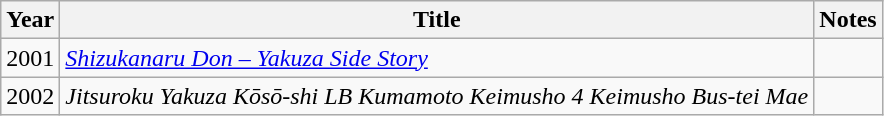<table class="wikitable">
<tr>
<th>Year</th>
<th>Title</th>
<th>Notes</th>
</tr>
<tr>
<td>2001</td>
<td><em><a href='#'>Shizukanaru Don – Yakuza Side Story</a></em></td>
<td></td>
</tr>
<tr>
<td>2002</td>
<td><em>Jitsuroku Yakuza Kōsō-shi LB Kumamoto Keimusho 4 Keimusho Bus-tei Mae</em></td>
<td></td>
</tr>
</table>
